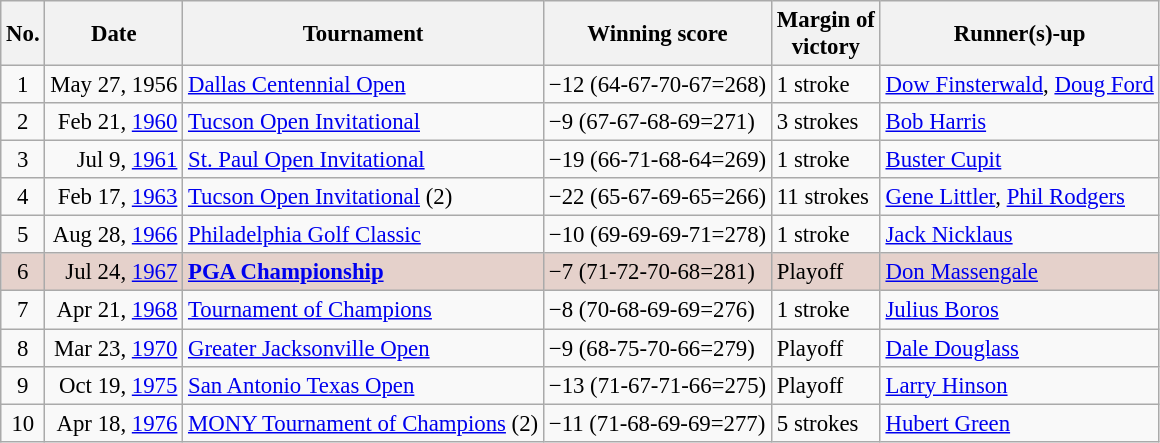<table class="wikitable" style="font-size:95%;">
<tr>
<th>No.</th>
<th>Date</th>
<th>Tournament</th>
<th>Winning score</th>
<th>Margin of<br>victory</th>
<th>Runner(s)-up</th>
</tr>
<tr>
<td align=center>1</td>
<td align=right>May 27, 1956</td>
<td><a href='#'>Dallas Centennial Open</a></td>
<td>−12 (64-67-70-67=268)</td>
<td>1 stroke</td>
<td> <a href='#'>Dow Finsterwald</a>,  <a href='#'>Doug Ford</a></td>
</tr>
<tr>
<td align=center>2</td>
<td align=right>Feb 21, <a href='#'>1960</a></td>
<td><a href='#'>Tucson Open Invitational</a></td>
<td>−9 (67-67-68-69=271)</td>
<td>3 strokes</td>
<td> <a href='#'>Bob Harris</a></td>
</tr>
<tr>
<td align=center>3</td>
<td align=right>Jul 9, <a href='#'>1961</a></td>
<td><a href='#'>St. Paul Open Invitational</a></td>
<td>−19 (66-71-68-64=269)</td>
<td>1 stroke</td>
<td> <a href='#'>Buster Cupit</a></td>
</tr>
<tr>
<td align=center>4</td>
<td align=right>Feb 17, <a href='#'>1963</a></td>
<td><a href='#'>Tucson Open Invitational</a> (2)</td>
<td>−22 (65-67-69-65=266)</td>
<td>11 strokes</td>
<td> <a href='#'>Gene Littler</a>,  <a href='#'>Phil Rodgers</a></td>
</tr>
<tr>
<td align=center>5</td>
<td align=right>Aug 28, <a href='#'>1966</a></td>
<td><a href='#'>Philadelphia Golf Classic</a></td>
<td>−10 (69-69-69-71=278)</td>
<td>1 stroke</td>
<td> <a href='#'>Jack Nicklaus</a></td>
</tr>
<tr style="background:#e5d1cb;">
<td align=center>6</td>
<td align=right>Jul 24, <a href='#'>1967</a></td>
<td><strong><a href='#'>PGA Championship</a></strong></td>
<td>−7 (71-72-70-68=281)</td>
<td>Playoff</td>
<td> <a href='#'>Don Massengale</a></td>
</tr>
<tr>
<td align=center>7</td>
<td align=right>Apr 21, <a href='#'>1968</a></td>
<td><a href='#'>Tournament of Champions</a></td>
<td>−8 (70-68-69-69=276)</td>
<td>1 stroke</td>
<td> <a href='#'>Julius Boros</a></td>
</tr>
<tr>
<td align=center>8</td>
<td align=right>Mar 23, <a href='#'>1970</a></td>
<td><a href='#'>Greater Jacksonville Open</a></td>
<td>−9 (68-75-70-66=279)</td>
<td>Playoff</td>
<td> <a href='#'>Dale Douglass</a></td>
</tr>
<tr>
<td align=center>9</td>
<td align=right>Oct 19, <a href='#'>1975</a></td>
<td><a href='#'>San Antonio Texas Open</a></td>
<td>−13 (71-67-71-66=275)</td>
<td>Playoff</td>
<td> <a href='#'>Larry Hinson</a></td>
</tr>
<tr>
<td align=center>10</td>
<td align=right>Apr 18, <a href='#'>1976</a></td>
<td><a href='#'>MONY Tournament of Champions</a> (2)</td>
<td>−11 (71-68-69-69=277)</td>
<td>5 strokes</td>
<td> <a href='#'>Hubert Green</a></td>
</tr>
</table>
